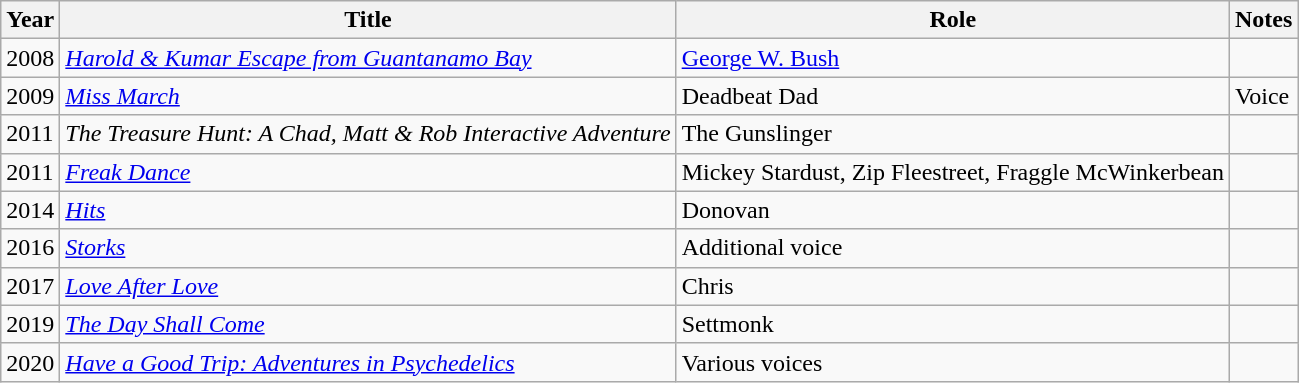<table class="wikitable">
<tr>
<th>Year</th>
<th>Title</th>
<th>Role</th>
<th>Notes</th>
</tr>
<tr>
<td>2008</td>
<td><em><a href='#'>Harold & Kumar Escape from Guantanamo Bay</a></em></td>
<td><a href='#'>George W. Bush</a></td>
<td></td>
</tr>
<tr>
<td>2009</td>
<td><em><a href='#'>Miss March</a></em></td>
<td>Deadbeat Dad</td>
<td>Voice</td>
</tr>
<tr>
<td>2011</td>
<td><em>The Treasure Hunt: A Chad, Matt & Rob Interactive Adventure</em></td>
<td>The Gunslinger</td>
<td></td>
</tr>
<tr>
<td>2011</td>
<td><em><a href='#'>Freak Dance</a></em></td>
<td>Mickey Stardust, Zip Fleestreet, Fraggle McWinkerbean</td>
<td></td>
</tr>
<tr>
<td>2014</td>
<td><em><a href='#'>Hits</a></em></td>
<td>Donovan</td>
<td></td>
</tr>
<tr>
<td>2016</td>
<td><em><a href='#'>Storks</a></em></td>
<td>Additional voice</td>
<td></td>
</tr>
<tr>
<td>2017</td>
<td><em><a href='#'>Love After Love</a></em></td>
<td>Chris</td>
<td></td>
</tr>
<tr>
<td>2019</td>
<td><em><a href='#'>The Day Shall Come</a></em></td>
<td>Settmonk</td>
<td></td>
</tr>
<tr>
<td>2020</td>
<td><em><a href='#'>Have a Good Trip: Adventures in Psychedelics</a></em></td>
<td>Various voices</td>
<td></td>
</tr>
</table>
